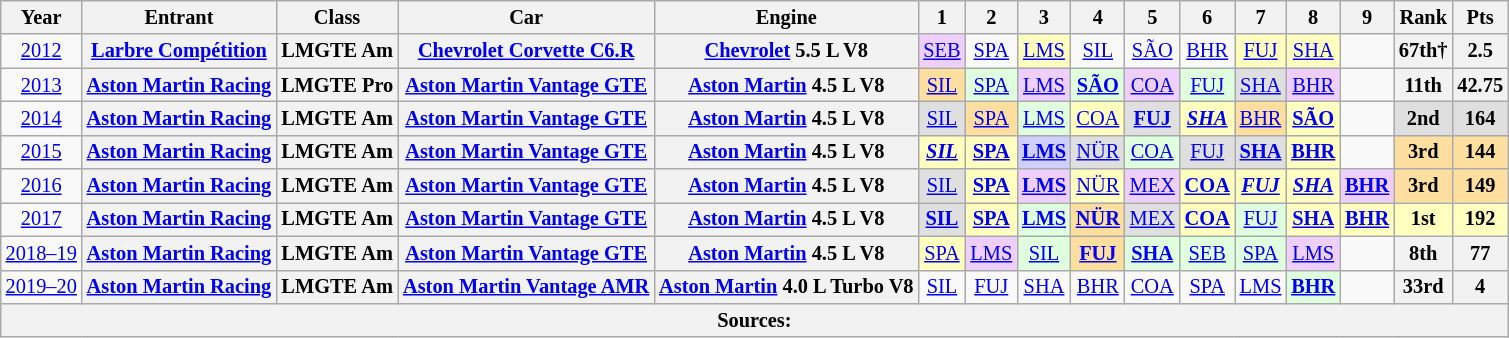<table class="wikitable" style="text-align:center; font-size:85%">
<tr>
<th>Year</th>
<th>Entrant</th>
<th>Class</th>
<th>Car</th>
<th>Engine</th>
<th>1</th>
<th>2</th>
<th>3</th>
<th>4</th>
<th>5</th>
<th>6</th>
<th>7</th>
<th>8</th>
<th>9</th>
<th>Rank</th>
<th>Pts</th>
</tr>
<tr>
<td><a href='#'>2012</a></td>
<th nowrap><a href='#'>Larbre Compétition</a></th>
<th nowrap>LMGTE Am</th>
<th nowrap><a href='#'>Chevrolet Corvette C6.R</a></th>
<th nowrap><a href='#'>Chevrolet</a> 5.5 L V8</th>
<td style="background:#EFCFFF;"><a href='#'>SEB</a><br></td>
<td><a href='#'>SPA</a></td>
<td style="background:#FFFFBF;"><a href='#'>LMS</a><br></td>
<td><a href='#'>SIL</a></td>
<td><a href='#'>SÃO</a></td>
<td><a href='#'>BHR</a></td>
<td style="background:#FFFFBF;"><a href='#'>FUJ</a><br></td>
<td style="background:#FFFFBF;"><a href='#'>SHA</a><br></td>
<td></td>
<th>67th†</th>
<th>2.5</th>
</tr>
<tr>
<td><a href='#'>2013</a></td>
<th nowrap><a href='#'>Aston Martin Racing</a></th>
<th nowrap>LMGTE Pro</th>
<th nowrap><a href='#'>Aston Martin Vantage GTE</a></th>
<th nowrap><a href='#'>Aston Martin</a> 4.5 L V8</th>
<td style="background:#ffdf9f;"><a href='#'>SIL</a><br></td>
<td style="background:#dfffdf;"><a href='#'>SPA</a><br></td>
<td style="background:#efcfff;"><a href='#'>LMS</a><br></td>
<td style="background:#dfffdf;"><strong><a href='#'>SÃO</a></strong><br></td>
<td style="background:#efcfff;"><a href='#'>COA</a><br></td>
<td style="background:#dfffdf;"><a href='#'>FUJ</a><br></td>
<td style="background:#dfdfdf;"><a href='#'>SHA</a><br></td>
<td style="background:#efcfff;"><a href='#'>BHR</a><br></td>
<td></td>
<th>11th</th>
<th>42.75</th>
</tr>
<tr>
<td><a href='#'>2014</a></td>
<th nowrap><a href='#'>Aston Martin Racing</a></th>
<th nowrap>LMGTE Am</th>
<th nowrap><a href='#'>Aston Martin Vantage GTE</a></th>
<th nowrap><a href='#'>Aston Martin</a> 4.5 L V8</th>
<td style="background:#DFDFDF;"><a href='#'>SIL</a><br></td>
<td style="background:#FFDF9F;"><a href='#'>SPA</a><br></td>
<td style="background:#DFFFDF;"><a href='#'>LMS</a><br></td>
<td style="background:#FFFFBF;"><a href='#'>COA</a><br></td>
<td style="background:#DFDFDF;"><strong><a href='#'>FUJ</a></strong><br></td>
<td style="background:#FFFFBF;"><strong><em><a href='#'>SHA</a></em></strong><br></td>
<td style="background:#FFDF9F;"><a href='#'>BHR</a><br></td>
<td style="background:#FFFFBF;"><strong><a href='#'>SÃO</a></strong><br></td>
<td></td>
<th style="background:#DFDFDF;">2nd</th>
<th style="background:#DFDFDF;">164</th>
</tr>
<tr>
<td><a href='#'>2015</a></td>
<th nowrap><a href='#'>Aston Martin Racing</a></th>
<th nowrap>LMGTE Am</th>
<th nowrap><a href='#'>Aston Martin Vantage GTE</a></th>
<th nowrap><a href='#'>Aston Martin</a> 4.5 L V8</th>
<td style="background:#FFFFBF;"><strong><em><a href='#'>SIL</a></em></strong><br></td>
<td style="background:#FFFFBF;"><strong><a href='#'>SPA</a></strong><br></td>
<td style="background:#CFCFFF;"><strong><a href='#'>LMS</a></strong><br></td>
<td style="background:#DFDFDF;"><a href='#'>NÜR</a><br></td>
<td style="background:#DFFFDF;"><a href='#'>COA</a><br></td>
<td style="background:#DFDFDF;"><a href='#'>FUJ</a><br></td>
<td style="background:#DFDFDF;"><strong><a href='#'>SHA</a></strong><br></td>
<td style="background:#FFFFBF;"><strong><a href='#'>BHR</a></strong><br></td>
<td></td>
<th style="background:#FFDF9F;">3rd</th>
<th style="background:#FFDF9F;">144</th>
</tr>
<tr>
<td><a href='#'>2016</a></td>
<th nowrap><a href='#'>Aston Martin Racing</a></th>
<th nowrap>LMGTE Am</th>
<th nowrap><a href='#'>Aston Martin Vantage GTE</a></th>
<th nowrap><a href='#'>Aston Martin</a> 4.5 L V8</th>
<td style="background:#DFDFDF;"><a href='#'>SIL</a><br></td>
<td style="background:#FFFFBF;"><strong><a href='#'>SPA</a></strong><br></td>
<td style="background:#EFCFFF;"><strong><a href='#'>LMS</a></strong><br></td>
<td style="background:#FFFFBF;"><a href='#'>NÜR</a><br></td>
<td style="background:#EFCFFF;"><a href='#'>MEX</a><br></td>
<td style="background:#FFFFBF;"><strong><a href='#'>COA</a></strong><br></td>
<td style="background:#FFFFBF;"><strong><em><a href='#'>FUJ</a></em></strong><br></td>
<td style="background:#FFFFBF;"><strong><em><a href='#'>SHA</a></em></strong><br></td>
<td style="background:#EFCFFF;"><strong><a href='#'>BHR</a></strong><br></td>
<th style="background:#FFDF9F;">3rd</th>
<th style="background:#FFDF9F;">149</th>
</tr>
<tr>
<td><a href='#'>2017</a></td>
<th nowrap><a href='#'>Aston Martin Racing</a></th>
<th nowrap>LMGTE Am</th>
<th nowrap><a href='#'>Aston Martin Vantage GTE</a></th>
<th nowrap><a href='#'>Aston Martin</a> 4.5 L V8</th>
<td style="background:#DFDFDF;"><strong><a href='#'>SIL</a></strong><br></td>
<td style="background:#FFFFBF;"><strong><a href='#'>SPA</a></strong><br></td>
<td style="background:#DFFFDF;"><strong><a href='#'>LMS</a></strong><br></td>
<td style="background:#FFDF9F;"><strong><a href='#'>NÜR</a></strong><br></td>
<td style="background:#DFDFDF;"><a href='#'>MEX</a><br></td>
<td style="background:#FFFFBF;"><strong><a href='#'>COA</a></strong><br></td>
<td style="background:#DFFFDF;"><a href='#'>FUJ</a><br></td>
<td style="background:#FFFFBF;"><strong><a href='#'>SHA</a></strong><br></td>
<td style="background:#FFFFBF;"><strong><a href='#'>BHR</a></strong><br></td>
<th style="background:#FFFFBF;">1st</th>
<th style="background:#FFFFBF;">192</th>
</tr>
<tr>
<td nowrap><a href='#'>2018–19</a></td>
<th nowrap><a href='#'>Aston Martin Racing</a></th>
<th nowrap>LMGTE Am</th>
<th nowrap><a href='#'>Aston Martin Vantage GTE</a></th>
<th nowrap><a href='#'>Aston Martin</a> 4.5 L V8</th>
<td style="background:#FFFFBF;"><a href='#'>SPA</a><br></td>
<td style="background:#EFCFFF;"><a href='#'>LMS</a><br></td>
<td style="background:#DFFFDF;"><a href='#'>SIL</a><br></td>
<td style="background:#FFDF9F;"><strong><a href='#'>FUJ</a></strong><br></td>
<td style="background:#DFFFDF;"><strong><a href='#'>SHA</a></strong><br></td>
<td style="background:#DFFFDF;"><a href='#'>SEB</a><br></td>
<td style="background:#DFFFDF;"><a href='#'>SPA</a><br></td>
<td style="background:#EFCFFF;"><a href='#'>LMS</a><br></td>
<td></td>
<th>8th</th>
<th>77</th>
</tr>
<tr>
<td nowrap><a href='#'>2019–20</a></td>
<th nowrap><a href='#'>Aston Martin Racing</a></th>
<th nowrap>LMGTE Am</th>
<th nowrap><a href='#'>Aston Martin Vantage AMR</a></th>
<th nowrap><a href='#'>Aston Martin</a> 4.0 L Turbo V8</th>
<td><a href='#'>SIL</a></td>
<td><a href='#'>FUJ</a></td>
<td><a href='#'>SHA</a></td>
<td><a href='#'>BHR</a></td>
<td><a href='#'>COA</a></td>
<td><a href='#'>SPA</a></td>
<td><a href='#'>LMS</a></td>
<td style="background:#DFFFDF;"><strong><a href='#'>BHR</a></strong><br></td>
<td></td>
<th>33rd</th>
<th>4</th>
</tr>
<tr>
<th colspan="16">Sources:</th>
</tr>
</table>
